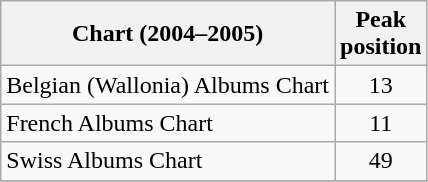<table class="wikitable sortable">
<tr>
<th align="left">Chart (2004–2005)</th>
<th align="center">Peak<br>position</th>
</tr>
<tr>
<td align="left">Belgian (Wallonia) Albums Chart</td>
<td align="center">13</td>
</tr>
<tr>
<td align="left">French Albums Chart</td>
<td align="center">11</td>
</tr>
<tr>
<td align="left">Swiss Albums Chart</td>
<td align="center">49</td>
</tr>
<tr>
</tr>
</table>
